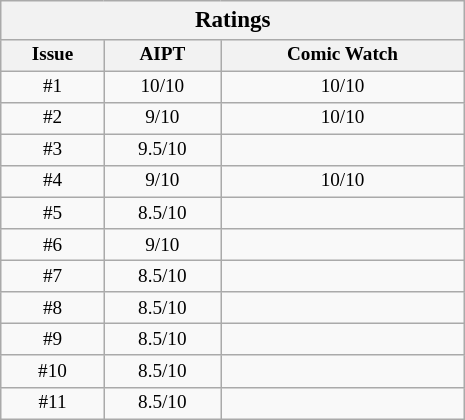<table class="wikitable infobox" style="float: right; width: 24.2em; font-size: 80%; text-align: center; margin:0.5em 0 0.5em 1em; padding:0;" cellpadding="0" cellspacing="0">
<tr>
<th colspan="3" style="font-size:120%;">Ratings</th>
</tr>
<tr>
<th>Issue</th>
<th>AIPT</th>
<th>Comic Watch</th>
</tr>
<tr>
<td>#1</td>
<td>10/10</td>
<td>10/10</td>
</tr>
<tr>
<td>#2</td>
<td>9/10</td>
<td>10/10</td>
</tr>
<tr>
<td>#3</td>
<td>9.5/10</td>
<td></td>
</tr>
<tr>
<td>#4</td>
<td>9/10</td>
<td>10/10</td>
</tr>
<tr>
<td>#5</td>
<td>8.5/10</td>
<td></td>
</tr>
<tr>
<td>#6</td>
<td>9/10</td>
<td></td>
</tr>
<tr>
<td>#7</td>
<td>8.5/10</td>
<td></td>
</tr>
<tr>
<td>#8</td>
<td>8.5/10</td>
<td></td>
</tr>
<tr>
<td>#9</td>
<td>8.5/10</td>
<td></td>
</tr>
<tr>
<td>#10</td>
<td>8.5/10</td>
<td></td>
</tr>
<tr>
<td>#11</td>
<td>8.5/10</td>
</tr>
</table>
